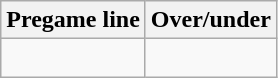<table class="wikitable">
<tr align="center">
<th style=>Pregame line</th>
<th style=>Over/under</th>
</tr>
<tr align="center">
<td> </td>
<td> </td>
</tr>
</table>
